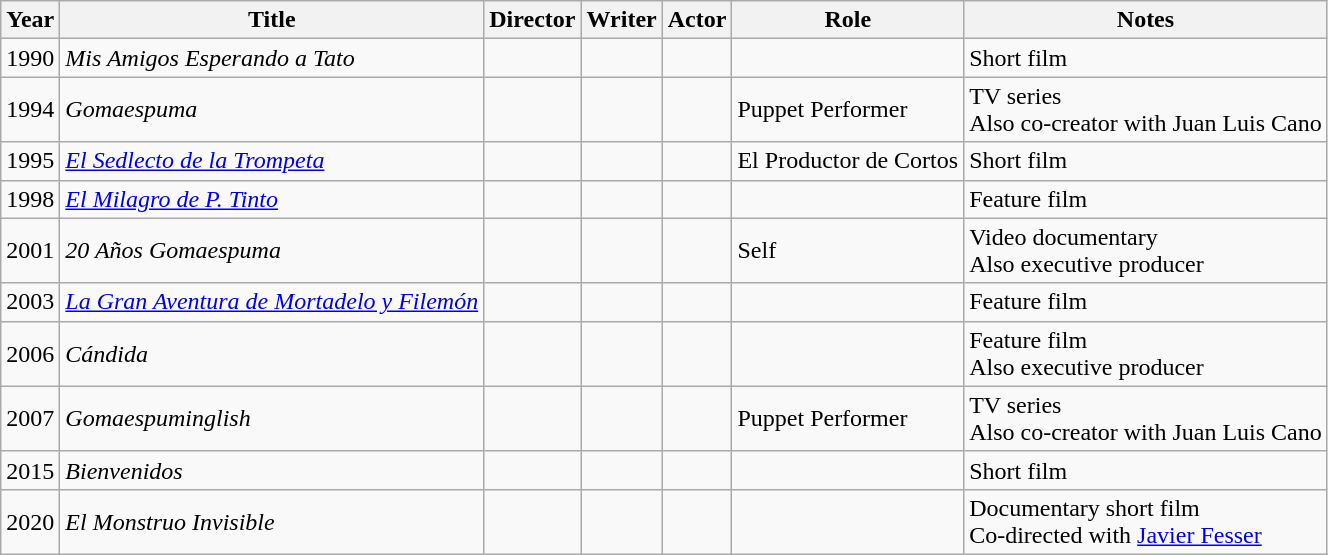<table class="wikitable sortable">
<tr>
<th>Year</th>
<th>Title</th>
<th>Director</th>
<th>Writer</th>
<th>Actor</th>
<th>Role</th>
<th>Notes</th>
</tr>
<tr>
<td>1990</td>
<td><em>Mis Amigos Esperando a Tato</em></td>
<td></td>
<td></td>
<td></td>
<td></td>
<td>Short film</td>
</tr>
<tr>
<td>1994</td>
<td><em>Gomaespuma</em></td>
<td></td>
<td></td>
<td></td>
<td>Puppet Performer</td>
<td>TV series<br>Also co-creator with Juan Luis Cano</td>
</tr>
<tr>
<td>1995</td>
<td><em><a href='#'>El Sedlecto de la Trompeta</a></em></td>
<td></td>
<td></td>
<td></td>
<td>El Productor de Cortos</td>
<td>Short film</td>
</tr>
<tr>
<td>1998</td>
<td><em><a href='#'>El Milagro de P. Tinto</a></em></td>
<td></td>
<td></td>
<td></td>
<td></td>
<td>Feature film</td>
</tr>
<tr>
<td>2001</td>
<td><em>20 Años Gomaespuma</em></td>
<td></td>
<td></td>
<td></td>
<td>Self</td>
<td>Video documentary<br>Also executive producer</td>
</tr>
<tr>
<td>2003</td>
<td><em><a href='#'>La Gran Aventura de Mortadelo y Filemón</a></em></td>
<td></td>
<td></td>
<td></td>
<td></td>
<td>Feature film</td>
</tr>
<tr>
<td>2006</td>
<td><em>Cándida</em></td>
<td></td>
<td></td>
<td></td>
<td></td>
<td>Feature film<br>Also executive producer</td>
</tr>
<tr>
<td>2007</td>
<td><em>Gomaespuminglish</em></td>
<td></td>
<td></td>
<td></td>
<td>Puppet Performer</td>
<td>TV series<br>Also co-creator with Juan Luis Cano</td>
</tr>
<tr>
<td>2015</td>
<td><em>Bienvenidos</em></td>
<td></td>
<td></td>
<td></td>
<td></td>
<td>Short film</td>
</tr>
<tr>
<td>2020</td>
<td><em>El Monstruo Invisible</em></td>
<td></td>
<td></td>
<td></td>
<td></td>
<td>Documentary short film<br>Co-directed with <a href='#'>Javier Fesser</a></td>
</tr>
</table>
